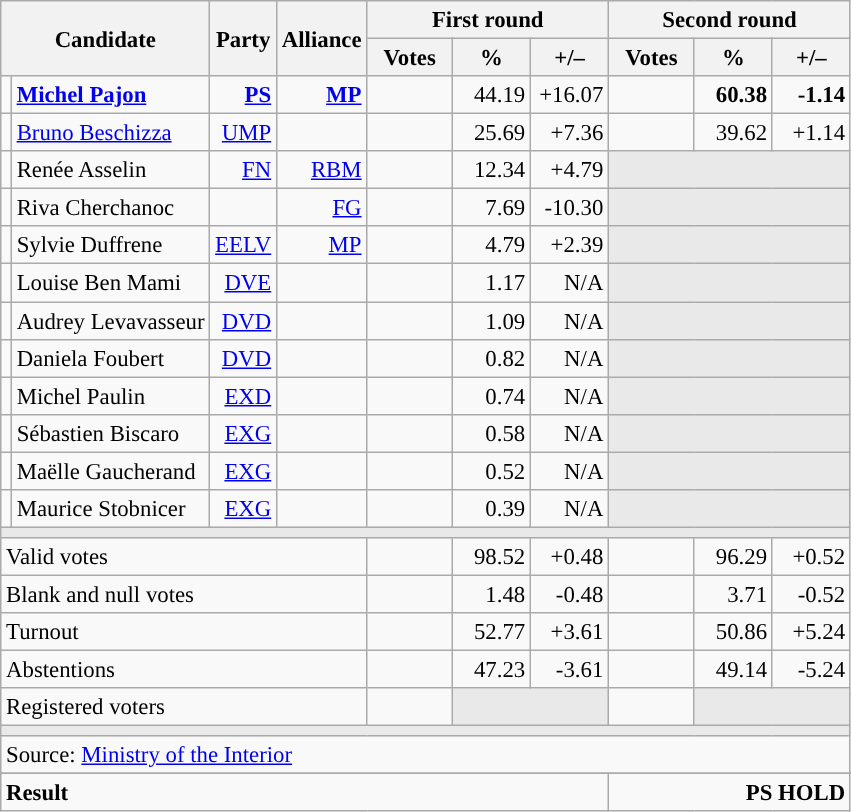<table class="wikitable" style="text-align:right;font-size:95%;">
<tr>
<th rowspan="2" colspan="2">Candidate</th>
<th rowspan="2">Party</th>
<th rowspan="2">Alliance</th>
<th colspan="3">First round</th>
<th colspan="3">Second round</th>
</tr>
<tr>
<th style="width:50px;">Votes</th>
<th style="width:45px;">%</th>
<th style="width:45px;">+/–</th>
<th style="width:50px;">Votes</th>
<th style="width:45px;">%</th>
<th style="width:45px;">+/–</th>
</tr>
<tr>
<td style="color:inherit;background:"></td>
<td style="text-align:left;"><strong><a href='#'>Michel Pajon</a></strong></td>
<td><a href='#'><strong>PS</strong></a> </td>
<td><a href='#'><strong>MP</strong></a> </td>
<td></td>
<td>44.19</td>
<td>+16.07</td>
<td><strong></strong></td>
<td><strong>60.38</strong></td>
<td><strong>-1.14</strong></td>
</tr>
<tr>
<td style="color:inherit;background:"></td>
<td style="text-align:left;"><a href='#'>Bruno Beschizza</a></td>
<td><a href='#'>UMP</a> </td>
<td></td>
<td></td>
<td>25.69</td>
<td>+7.36</td>
<td></td>
<td>39.62</td>
<td>+1.14</td>
</tr>
<tr>
<td style="color:inherit;background:"></td>
<td style="text-align:left;">Renée Asselin</td>
<td><a href='#'>FN</a></td>
<td><a href='#'>RBM</a></td>
<td></td>
<td>12.34</td>
<td>+4.79</td>
<td colspan="3" style="background:#E9E9E9;"></td>
</tr>
<tr>
<td style="color:inherit;background:"></td>
<td style="text-align:left;">Riva Cherchanoc</td>
<td></td>
<td><a href='#'>FG</a></td>
<td></td>
<td>7.69</td>
<td>-10.30</td>
<td colspan="3" style="background:#E9E9E9;"></td>
</tr>
<tr>
<td style="color:inherit;background:"></td>
<td style="text-align:left;">Sylvie Duffrene</td>
<td><a href='#'>EELV</a></td>
<td><a href='#'>MP</a></td>
<td></td>
<td>4.79</td>
<td>+2.39</td>
<td colspan="3" style="background:#E9E9E9;"></td>
</tr>
<tr>
<td style="color:inherit;background:"></td>
<td style="text-align:left;">Louise Ben Mami</td>
<td><a href='#'>DVE</a></td>
<td></td>
<td></td>
<td>1.17</td>
<td>N/A</td>
<td colspan="3" style="background:#E9E9E9;"></td>
</tr>
<tr>
<td style="color:inherit;background:"></td>
<td style="text-align:left;">Audrey Levavasseur</td>
<td><a href='#'>DVD</a></td>
<td></td>
<td></td>
<td>1.09</td>
<td>N/A</td>
<td colspan="3" style="background:#E9E9E9;"></td>
</tr>
<tr>
<td style="color:inherit;background:"></td>
<td style="text-align:left;">Daniela Foubert</td>
<td><a href='#'>DVD</a></td>
<td></td>
<td></td>
<td>0.82</td>
<td>N/A</td>
<td colspan="3" style="background:#E9E9E9;"></td>
</tr>
<tr>
<td style="color:inherit;background:"></td>
<td style="text-align:left;">Michel Paulin</td>
<td><a href='#'>EXD</a></td>
<td></td>
<td></td>
<td>0.74</td>
<td>N/A</td>
<td colspan="3" style="background:#E9E9E9;"></td>
</tr>
<tr>
<td style="color:inherit;background:"></td>
<td style="text-align:left;">Sébastien Biscaro</td>
<td><a href='#'>EXG</a></td>
<td></td>
<td></td>
<td>0.58</td>
<td>N/A</td>
<td colspan="3" style="background:#E9E9E9;"></td>
</tr>
<tr>
<td style="color:inherit;background:"></td>
<td style="text-align:left;">Maëlle Gaucherand</td>
<td><a href='#'>EXG</a></td>
<td></td>
<td></td>
<td>0.52</td>
<td>N/A</td>
<td colspan="3" style="background:#E9E9E9;"></td>
</tr>
<tr>
<td style="color:inherit;background:"></td>
<td style="text-align:left;">Maurice Stobnicer</td>
<td><a href='#'>EXG</a></td>
<td></td>
<td></td>
<td>0.39</td>
<td>N/A</td>
<td colspan="3" style="background:#E9E9E9;"></td>
</tr>
<tr>
<td colspan="10" style="background:#E9E9E9;"></td>
</tr>
<tr>
<td colspan="4" style="text-align:left;">Valid votes</td>
<td></td>
<td>98.52</td>
<td>+0.48</td>
<td></td>
<td>96.29</td>
<td>+0.52</td>
</tr>
<tr>
<td colspan="4" style="text-align:left;">Blank and null votes</td>
<td></td>
<td>1.48</td>
<td>-0.48</td>
<td></td>
<td>3.71</td>
<td>-0.52</td>
</tr>
<tr>
<td colspan="4" style="text-align:left;">Turnout</td>
<td></td>
<td>52.77</td>
<td>+3.61</td>
<td></td>
<td>50.86</td>
<td>+5.24</td>
</tr>
<tr>
<td colspan="4" style="text-align:left;">Abstentions</td>
<td></td>
<td>47.23</td>
<td>-3.61</td>
<td></td>
<td>49.14</td>
<td>-5.24</td>
</tr>
<tr>
<td colspan="4" style="text-align:left;">Registered voters</td>
<td></td>
<td colspan="2" style="background:#E9E9E9;"></td>
<td></td>
<td colspan="2" style="background:#E9E9E9;"></td>
</tr>
<tr>
<td colspan="10" style="background:#E9E9E9;"></td>
</tr>
<tr>
<td colspan="10" style="text-align:left;">Source: <a href='#'>Ministry of the Interior</a></td>
</tr>
<tr>
</tr>
<tr style="font-weight:bold">
<td colspan="7" style="text-align:left;">Result</td>
<td colspan="7" style="background-color:">PS HOLD</td>
</tr>
</table>
